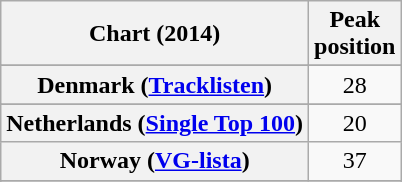<table class="wikitable sortable plainrowheaders" style="text-align:center">
<tr>
<th scope="col">Chart (2014)</th>
<th scope="col">Peak<br>position</th>
</tr>
<tr>
</tr>
<tr>
</tr>
<tr>
</tr>
<tr>
<th scope="row">Denmark (<a href='#'>Tracklisten</a>)</th>
<td>28</td>
</tr>
<tr>
</tr>
<tr>
</tr>
<tr>
</tr>
<tr>
<th scope="row">Netherlands (<a href='#'>Single Top 100</a>)</th>
<td>20</td>
</tr>
<tr>
<th scope="row">Norway (<a href='#'>VG-lista</a>)</th>
<td>37</td>
</tr>
<tr>
</tr>
<tr>
</tr>
<tr>
</tr>
</table>
